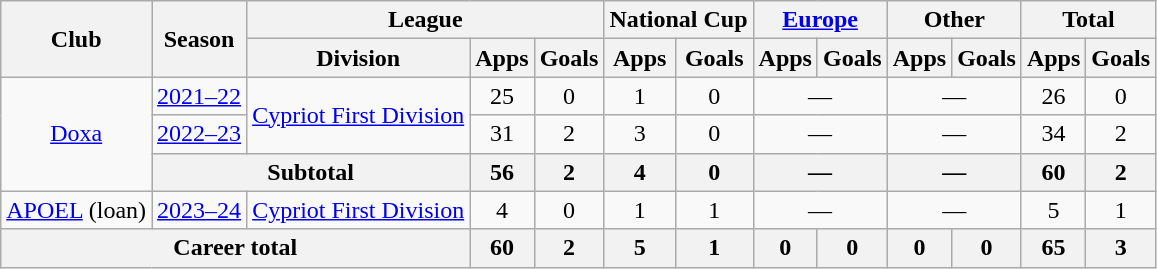<table class="wikitable" style="text-align:center">
<tr>
<th rowspan=2>Club</th>
<th rowspan=2>Season</th>
<th colspan=3>League</th>
<th colspan=2>National Cup</th>
<th colspan=2><a href='#'>Europe</a></th>
<th colspan=2>Other</th>
<th colspan=2>Total</th>
</tr>
<tr>
<th>Division</th>
<th>Apps</th>
<th>Goals</th>
<th>Apps</th>
<th>Goals</th>
<th>Apps</th>
<th>Goals</th>
<th>Apps</th>
<th>Goals</th>
<th>Apps</th>
<th>Goals</th>
</tr>
<tr>
<td rowspan=3><a href='#'>Doxa</a></td>
<td><a href='#'>2021–22</a></td>
<td rowspan=2><a href='#'>Cypriot First Division</a></td>
<td>25</td>
<td>0</td>
<td>1</td>
<td>0</td>
<td colspan="2">—</td>
<td colspan="2">—</td>
<td>26</td>
<td>0</td>
</tr>
<tr>
<td><a href='#'>2022–23</a></td>
<td>31</td>
<td>2</td>
<td>3</td>
<td>0</td>
<td colspan="2">—</td>
<td colspan="2">—</td>
<td>34</td>
<td>2</td>
</tr>
<tr>
<th colspan="2">Subtotal</th>
<th>56</th>
<th>2</th>
<th>4</th>
<th>0</th>
<th colspan="2">—</th>
<th colspan="2">—</th>
<th>60</th>
<th>2</th>
</tr>
<tr>
<td><a href='#'>APOEL</a> (loan)</td>
<td><a href='#'>2023–24</a></td>
<td><a href='#'>Cypriot First Division</a></td>
<td>4</td>
<td>0</td>
<td>1</td>
<td>1</td>
<td colspan="2">—</td>
<td colspan="2">—</td>
<td>5</td>
<td>1</td>
</tr>
<tr>
<th colspan="3">Career total</th>
<th>60</th>
<th>2</th>
<th>5</th>
<th>1</th>
<th>0</th>
<th>0</th>
<th>0</th>
<th>0</th>
<th>65</th>
<th>3</th>
</tr>
</table>
